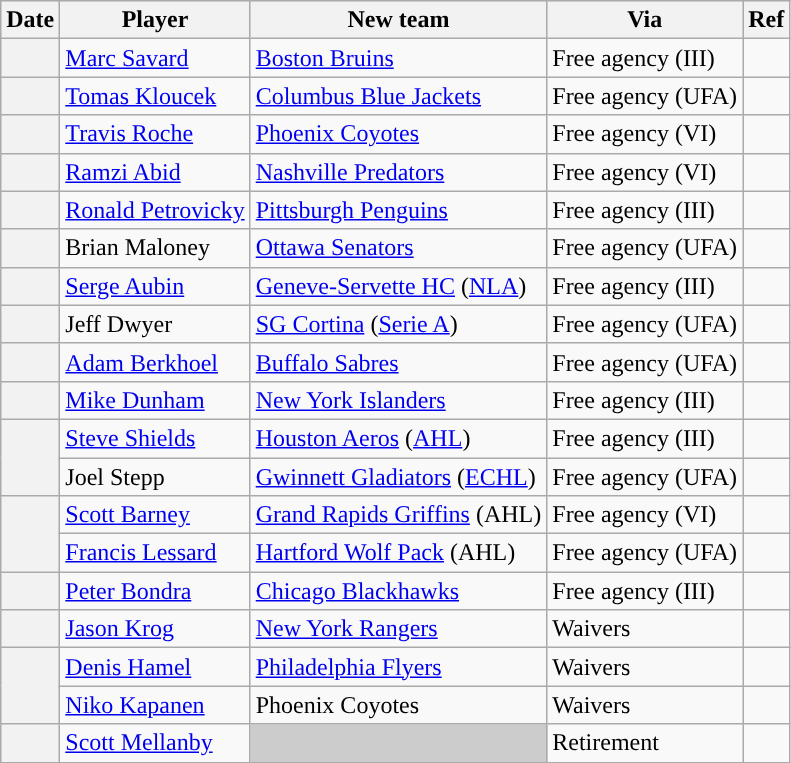<table class="wikitable plainrowheaders">
<tr style="background:#ddd; text-align:center;">
<th>Date</th>
<th>Player</th>
<th>New team</th>
<th>Via</th>
<th>Ref</th>
</tr>
<tr>
<th scope="row"></th>
<td><a href='#'>Marc Savard</a></td>
<td><a href='#'>Boston Bruins</a></td>
<td>Free agency (III)</td>
<td></td>
</tr>
<tr>
<th scope="row"></th>
<td><a href='#'>Tomas Kloucek</a></td>
<td><a href='#'>Columbus Blue Jackets</a></td>
<td>Free agency (UFA)</td>
<td></td>
</tr>
<tr>
<th scope="row"></th>
<td><a href='#'>Travis Roche</a></td>
<td><a href='#'>Phoenix Coyotes</a></td>
<td>Free agency (VI)</td>
<td></td>
</tr>
<tr>
<th scope="row"></th>
<td><a href='#'>Ramzi Abid</a></td>
<td><a href='#'>Nashville Predators</a></td>
<td>Free agency (VI)</td>
<td></td>
</tr>
<tr>
<th scope="row"></th>
<td><a href='#'>Ronald Petrovicky</a></td>
<td><a href='#'>Pittsburgh Penguins</a></td>
<td>Free agency (III)</td>
<td></td>
</tr>
<tr>
<th scope="row"></th>
<td>Brian Maloney</td>
<td><a href='#'>Ottawa Senators</a></td>
<td>Free agency (UFA)</td>
<td></td>
</tr>
<tr>
<th scope="row"></th>
<td><a href='#'>Serge Aubin</a></td>
<td><a href='#'>Geneve-Servette HC</a> (<a href='#'>NLA</a>)</td>
<td>Free agency (III)</td>
<td></td>
</tr>
<tr>
<th scope="row"></th>
<td>Jeff Dwyer</td>
<td><a href='#'>SG Cortina</a> (<a href='#'>Serie A</a>)</td>
<td>Free agency (UFA)</td>
<td></td>
</tr>
<tr>
<th scope="row"></th>
<td><a href='#'>Adam Berkhoel</a></td>
<td><a href='#'>Buffalo Sabres</a></td>
<td>Free agency (UFA)</td>
<td></td>
</tr>
<tr>
<th scope="row"></th>
<td><a href='#'>Mike Dunham</a></td>
<td><a href='#'>New York Islanders</a></td>
<td>Free agency (III)</td>
<td></td>
</tr>
<tr>
<th scope="row" rowspan=2></th>
<td><a href='#'>Steve Shields</a></td>
<td><a href='#'>Houston Aeros</a> (<a href='#'>AHL</a>)</td>
<td>Free agency (III)</td>
<td></td>
</tr>
<tr>
<td>Joel Stepp</td>
<td><a href='#'>Gwinnett Gladiators</a> (<a href='#'>ECHL</a>)</td>
<td>Free agency (UFA)</td>
<td></td>
</tr>
<tr>
<th scope="row" rowspan=2></th>
<td><a href='#'>Scott Barney</a></td>
<td><a href='#'>Grand Rapids Griffins</a> (AHL)</td>
<td>Free agency (VI)</td>
<td></td>
</tr>
<tr>
<td><a href='#'>Francis Lessard</a></td>
<td><a href='#'>Hartford Wolf Pack</a> (AHL)</td>
<td>Free agency (UFA)</td>
<td></td>
</tr>
<tr>
<th scope="row"></th>
<td><a href='#'>Peter Bondra</a></td>
<td><a href='#'>Chicago Blackhawks</a></td>
<td>Free agency (III)</td>
<td></td>
</tr>
<tr>
<th scope="row"></th>
<td><a href='#'>Jason Krog</a></td>
<td><a href='#'>New York Rangers</a></td>
<td>Waivers</td>
<td></td>
</tr>
<tr>
<th scope="row" rowspan=2></th>
<td><a href='#'>Denis Hamel</a></td>
<td><a href='#'>Philadelphia Flyers</a></td>
<td>Waivers</td>
<td></td>
</tr>
<tr>
<td><a href='#'>Niko Kapanen</a></td>
<td>Phoenix Coyotes</td>
<td>Waivers</td>
<td></td>
</tr>
<tr>
<th scope="row"></th>
<td><a href='#'>Scott Mellanby</a></td>
<td style="background:#ccc"></td>
<td>Retirement</td>
<td></td>
</tr>
</table>
